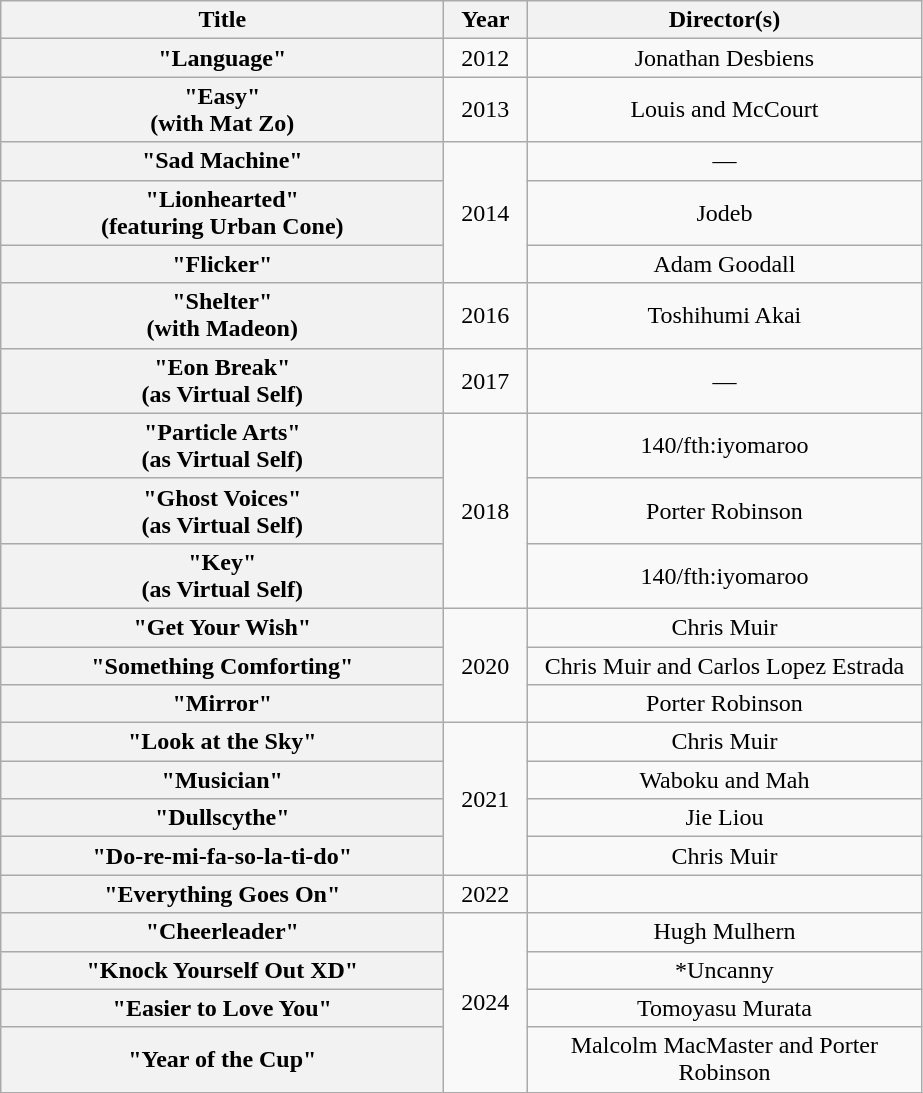<table class="wikitable plainrowheaders" style="text-align:center;">
<tr>
<th scope="col" style="width:18em;">Title</th>
<th scope="col" style="width:3em;">Year</th>
<th scope="col" style="width:16em;">Director(s)</th>
</tr>
<tr>
<th scope="row">"Language"</th>
<td>2012</td>
<td>Jonathan Desbiens</td>
</tr>
<tr>
<th scope="row">"Easy"<br><span>(with Mat Zo)</span></th>
<td>2013</td>
<td>Louis and McCourt</td>
</tr>
<tr>
<th scope="row">"Sad Machine"</th>
<td rowspan="3">2014</td>
<td>—</td>
</tr>
<tr>
<th scope="row">"Lionhearted"<br><span>(featuring Urban Cone)</span></th>
<td>Jodeb</td>
</tr>
<tr>
<th scope="row">"Flicker"</th>
<td>Adam Goodall</td>
</tr>
<tr>
<th scope="row">"Shelter"<br><span>(with Madeon)</span></th>
<td>2016</td>
<td>Toshihumi Akai</td>
</tr>
<tr>
<th scope="row">"Eon Break"<br><span>(as Virtual Self)</span></th>
<td>2017</td>
<td>—</td>
</tr>
<tr>
<th scope="row">"Particle Arts"<br><span>(as Virtual Self)</span></th>
<td rowspan="3">2018</td>
<td>140/fth:iyomaroo</td>
</tr>
<tr>
<th scope="row">"Ghost Voices"<br><span>(as Virtual Self)</span></th>
<td>Porter Robinson</td>
</tr>
<tr>
<th scope="row">"Key"<br><span>(as Virtual Self)</span></th>
<td>140/fth:iyomaroo</td>
</tr>
<tr>
<th scope="row">"Get Your Wish"</th>
<td rowspan="3">2020</td>
<td>Chris Muir</td>
</tr>
<tr>
<th scope="row">"Something Comforting"</th>
<td>Chris Muir and Carlos Lopez Estrada</td>
</tr>
<tr>
<th scope="row">"Mirror"</th>
<td>Porter Robinson</td>
</tr>
<tr>
<th scope="row">"Look at the Sky"</th>
<td rowspan="4">2021</td>
<td>Chris Muir</td>
</tr>
<tr>
<th scope="row">"Musician"</th>
<td>Waboku and Mah</td>
</tr>
<tr>
<th scope="row">"Dullscythe"</th>
<td>Jie Liou</td>
</tr>
<tr>
<th scope="row">"Do-re-mi-fa-so-la-ti-do"</th>
<td>Chris Muir</td>
</tr>
<tr>
<th scope="row">"Everything Goes On"</th>
<td>2022</td>
<td></td>
</tr>
<tr>
<th scope="row">"Cheerleader"</th>
<td rowspan="4">2024</td>
<td>Hugh Mulhern</td>
</tr>
<tr>
<th scope="row">"Knock Yourself Out XD"</th>
<td>*Uncanny</td>
</tr>
<tr>
<th scope="row">"Easier to Love You"</th>
<td>Tomoyasu Murata</td>
</tr>
<tr>
<th scope="row">"Year of the Cup"</th>
<td>Malcolm MacMaster and Porter Robinson</td>
</tr>
</table>
